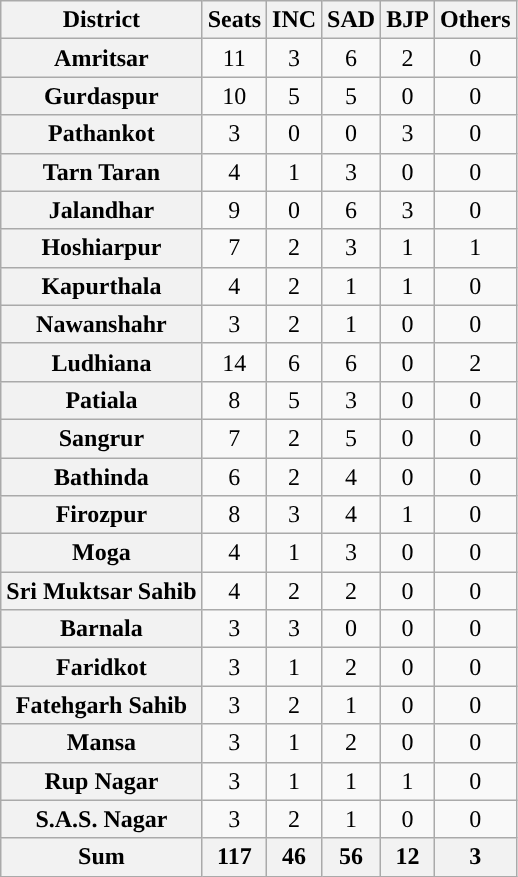<table class="wikitable sortable" style="text-align: center">
<tr>
<th>District</th>
<th>Seats</th>
<th>INC</th>
<th>SAD</th>
<th>BJP</th>
<th>Others</th>
</tr>
<tr>
<th>Amritsar</th>
<td>11</td>
<td>3</td>
<td style="background: ">6</td>
<td>2</td>
<td>0</td>
</tr>
<tr>
<th>Gurdaspur</th>
<td>10</td>
<td>5</td>
<td>5</td>
<td>0</td>
<td>0</td>
</tr>
<tr>
<th>Pathankot</th>
<td>3</td>
<td>0</td>
<td>0</td>
<td style="background: ">3</td>
<td>0</td>
</tr>
<tr>
<th>Tarn Taran</th>
<td>4</td>
<td>1</td>
<td style="background: ">3</td>
<td>0</td>
<td>0</td>
</tr>
<tr>
<th>Jalandhar</th>
<td>9</td>
<td>0</td>
<td style="background: ">6</td>
<td>3</td>
<td>0</td>
</tr>
<tr>
<th>Hoshiarpur</th>
<td>7</td>
<td>2</td>
<td style="background: ">3</td>
<td>1</td>
<td>1</td>
</tr>
<tr>
<th>Kapurthala</th>
<td>4</td>
<td style="background: ">2</td>
<td>1</td>
<td>1</td>
<td>0</td>
</tr>
<tr>
<th>Nawanshahr</th>
<td>3</td>
<td style="background: ">2</td>
<td>1</td>
<td>0</td>
<td>0</td>
</tr>
<tr>
<th>Ludhiana</th>
<td>14</td>
<td>6</td>
<td>6</td>
<td>0</td>
<td>2</td>
</tr>
<tr>
<th>Patiala</th>
<td>8</td>
<td style="background: ">5</td>
<td>3</td>
<td>0</td>
<td>0</td>
</tr>
<tr>
<th>Sangrur</th>
<td>7</td>
<td>2</td>
<td style="background: ">5</td>
<td>0</td>
<td>0</td>
</tr>
<tr>
<th>Bathinda</th>
<td>6</td>
<td>2</td>
<td style="background: ">4</td>
<td>0</td>
<td>0</td>
</tr>
<tr>
<th>Firozpur</th>
<td>8</td>
<td>3</td>
<td style="background: ">4</td>
<td>1</td>
<td>0</td>
</tr>
<tr>
<th>Moga</th>
<td>4</td>
<td>1</td>
<td style="background: ">3</td>
<td>0</td>
<td>0</td>
</tr>
<tr>
<th>Sri Muktsar Sahib</th>
<td>4</td>
<td>2</td>
<td>2</td>
<td>0</td>
<td>0</td>
</tr>
<tr>
<th>Barnala</th>
<td>3</td>
<td style="background: ">3</td>
<td>0</td>
<td>0</td>
<td>0</td>
</tr>
<tr>
<th>Faridkot</th>
<td>3</td>
<td>1</td>
<td style="background: ">2</td>
<td>0</td>
<td>0</td>
</tr>
<tr>
<th>Fatehgarh Sahib</th>
<td>3</td>
<td style="background: ">2</td>
<td>1</td>
<td>0</td>
<td>0</td>
</tr>
<tr>
<th>Mansa</th>
<td>3</td>
<td>1</td>
<td style="background: ">2</td>
<td>0</td>
<td>0</td>
</tr>
<tr>
<th>Rup Nagar</th>
<td>3</td>
<td>1</td>
<td>1</td>
<td>1</td>
<td>0</td>
</tr>
<tr>
<th>S.A.S. Nagar</th>
<td>3</td>
<td style="background: ">2</td>
<td>1</td>
<td>0</td>
<td>0</td>
</tr>
<tr>
<th>Sum</th>
<th>117</th>
<th>46</th>
<th style="background: ">56</th>
<th style="background: ">12</th>
<th>3</th>
</tr>
</table>
